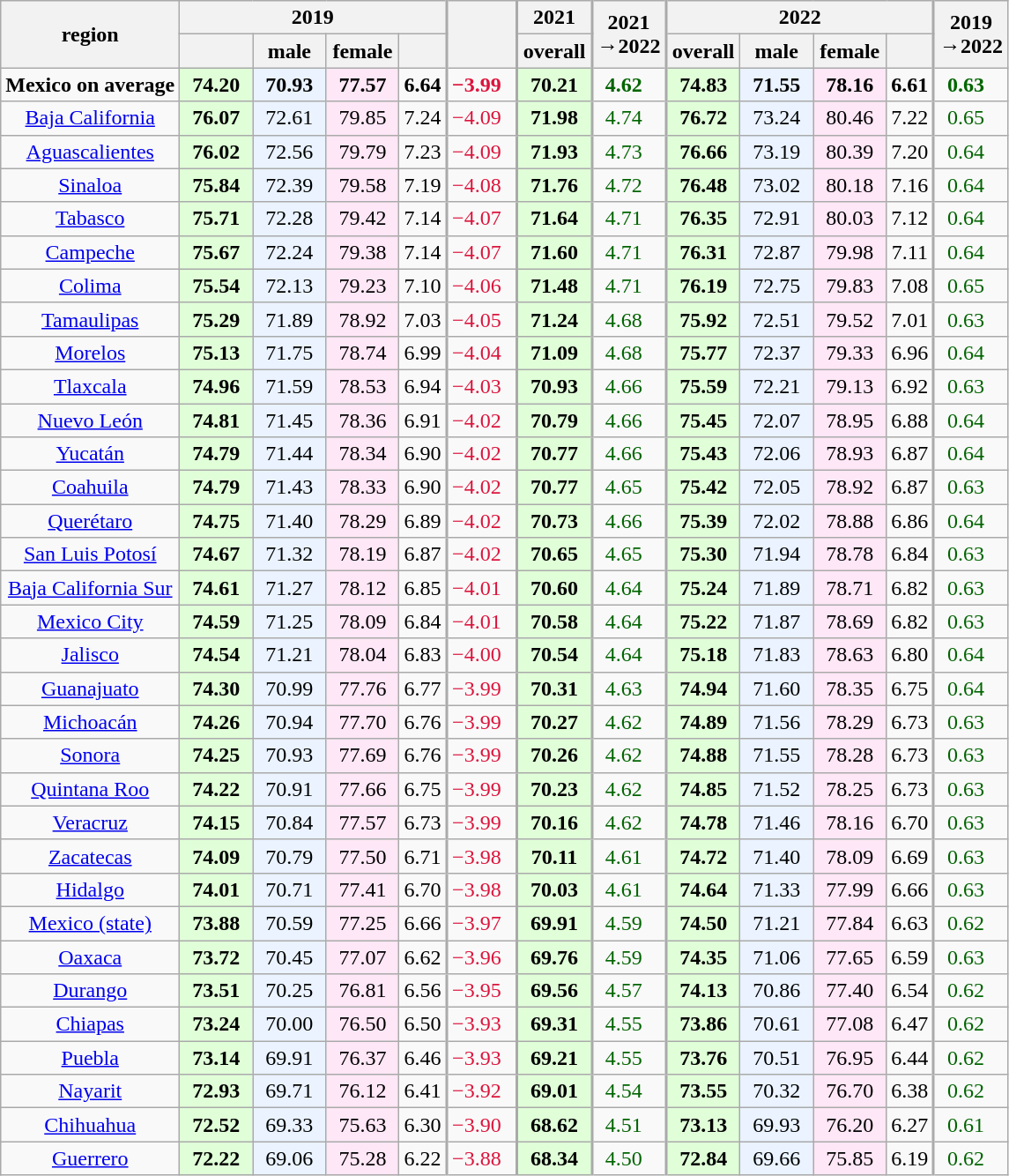<table class="wikitable sortable mw-datatable static-row-numbers sticky-header-multi sort-under col1left col6right col8right col13right" style="text-align:center;">
<tr>
<th rowspan=2 style="vertical-align:middle;">region</th>
<th colspan=4>2019</th>
<th rowspan=2 style="vertical-align:middle;border-left-width:2px;"></th>
<th style="border-left-width:2px;">2021</th>
<th rowspan=2 style="vertical-align:middle;border-left-width:2px;">2021<br>→2022</th>
<th colspan=4 style="border-left-width:2px;">2022</th>
<th rowspan=2 style="vertical-align:middle;border-left-width:2px;">2019<br>→2022</th>
</tr>
<tr>
<th style="vertical-align:middle;min-width:3em;"></th>
<th style="vertical-align:middle;min-width:3em;">male</th>
<th style="vertical-align:middle;min-width:3em;">female</th>
<th></th>
<th style="vertical-align:middle;min-width:3em;border-left-width:2px;">overall</th>
<th style="vertical-align:middle;min-width:3em;border-left-width:2px;">overall</th>
<th style="vertical-align:middle;min-width:3em;">male</th>
<th style="vertical-align:middle;min-width:3em;">female</th>
<th></th>
</tr>
<tr class=static-row-header>
<td><strong>Mexico on average</strong></td>
<td style="background:#e0ffd8;"><strong>74.20</strong></td>
<td style="background:#eaf3ff;"><strong>70.93</strong></td>
<td style="background:#fee7f6;"><strong>77.57</strong></td>
<td><strong>6.64</strong></td>
<td style="padding-right:1.5ex;color:crimson;border-left-width:2px;"><strong>−3.99</strong></td>
<td style="background:#e0ffd8;border-left-width:2px;"><strong>70.21</strong></td>
<td style="padding-right:1.5ex;color:darkgreen;border-left-width:2px;"><strong>4.62</strong></td>
<td style="background:#e0ffd8;border-left-width:2px;"><strong>74.83</strong></td>
<td style="background:#eaf3ff;"><strong>71.55</strong></td>
<td style="background:#fee7f6;"><strong>78.16</strong></td>
<td><strong>6.61</strong></td>
<td style="padding-right:1.5ex;color:darkgreen;border-left-width:2px;"><strong>0.63</strong></td>
</tr>
<tr>
<td><a href='#'>Baja California</a></td>
<td style="background:#e0ffd8;"><strong>76.07</strong></td>
<td style="background:#eaf3ff;">72.61</td>
<td style="background:#fee7f6;">79.85</td>
<td>7.24</td>
<td style="padding-right:1.5ex;color:crimson;border-left-width:2px;">−4.09</td>
<td style="background:#e0ffd8;border-left-width:2px;"><strong>71.98</strong></td>
<td style="padding-right:1.5ex;color:darkgreen;border-left-width:2px;">4.74</td>
<td style="background:#e0ffd8;border-left-width:2px;"><strong>76.72</strong></td>
<td style="background:#eaf3ff;">73.24</td>
<td style="background:#fee7f6;">80.46</td>
<td>7.22</td>
<td style="padding-right:1.5ex;color:darkgreen;border-left-width:2px;">0.65</td>
</tr>
<tr>
<td><a href='#'>Aguascalientes</a></td>
<td style="background:#e0ffd8;"><strong>76.02</strong></td>
<td style="background:#eaf3ff;">72.56</td>
<td style="background:#fee7f6;">79.79</td>
<td>7.23</td>
<td style="padding-right:1.5ex;color:crimson;border-left-width:2px;">−4.09</td>
<td style="background:#e0ffd8;border-left-width:2px;"><strong>71.93</strong></td>
<td style="padding-right:1.5ex;color:darkgreen;border-left-width:2px;">4.73</td>
<td style="background:#e0ffd8;border-left-width:2px;"><strong>76.66</strong></td>
<td style="background:#eaf3ff;">73.19</td>
<td style="background:#fee7f6;">80.39</td>
<td>7.20</td>
<td style="padding-right:1.5ex;color:darkgreen;border-left-width:2px;">0.64</td>
</tr>
<tr>
<td><a href='#'>Sinaloa</a></td>
<td style="background:#e0ffd8;"><strong>75.84</strong></td>
<td style="background:#eaf3ff;">72.39</td>
<td style="background:#fee7f6;">79.58</td>
<td>7.19</td>
<td style="padding-right:1.5ex;color:crimson;border-left-width:2px;">−4.08</td>
<td style="background:#e0ffd8;border-left-width:2px;"><strong>71.76</strong></td>
<td style="padding-right:1.5ex;color:darkgreen;border-left-width:2px;">4.72</td>
<td style="background:#e0ffd8;border-left-width:2px;"><strong>76.48</strong></td>
<td style="background:#eaf3ff;">73.02</td>
<td style="background:#fee7f6;">80.18</td>
<td>7.16</td>
<td style="padding-right:1.5ex;color:darkgreen;border-left-width:2px;">0.64</td>
</tr>
<tr>
<td><a href='#'>Tabasco</a></td>
<td style="background:#e0ffd8;"><strong>75.71</strong></td>
<td style="background:#eaf3ff;">72.28</td>
<td style="background:#fee7f6;">79.42</td>
<td>7.14</td>
<td style="padding-right:1.5ex;color:crimson;border-left-width:2px;">−4.07</td>
<td style="background:#e0ffd8;border-left-width:2px;"><strong>71.64</strong></td>
<td style="padding-right:1.5ex;color:darkgreen;border-left-width:2px;">4.71</td>
<td style="background:#e0ffd8;border-left-width:2px;"><strong>76.35</strong></td>
<td style="background:#eaf3ff;">72.91</td>
<td style="background:#fee7f6;">80.03</td>
<td>7.12</td>
<td style="padding-right:1.5ex;color:darkgreen;border-left-width:2px;">0.64</td>
</tr>
<tr>
<td><a href='#'>Campeche</a></td>
<td style="background:#e0ffd8;"><strong>75.67</strong></td>
<td style="background:#eaf3ff;">72.24</td>
<td style="background:#fee7f6;">79.38</td>
<td>7.14</td>
<td style="padding-right:1.5ex;color:crimson;border-left-width:2px;">−4.07</td>
<td style="background:#e0ffd8;border-left-width:2px;"><strong>71.60</strong></td>
<td style="padding-right:1.5ex;color:darkgreen;border-left-width:2px;">4.71</td>
<td style="background:#e0ffd8;border-left-width:2px;"><strong>76.31</strong></td>
<td style="background:#eaf3ff;">72.87</td>
<td style="background:#fee7f6;">79.98</td>
<td>7.11</td>
<td style="padding-right:1.5ex;color:darkgreen;border-left-width:2px;">0.64</td>
</tr>
<tr>
<td><a href='#'>Colima</a></td>
<td style="background:#e0ffd8;"><strong>75.54</strong></td>
<td style="background:#eaf3ff;">72.13</td>
<td style="background:#fee7f6;">79.23</td>
<td>7.10</td>
<td style="padding-right:1.5ex;color:crimson;border-left-width:2px;">−4.06</td>
<td style="background:#e0ffd8;border-left-width:2px;"><strong>71.48</strong></td>
<td style="padding-right:1.5ex;color:darkgreen;border-left-width:2px;">4.71</td>
<td style="background:#e0ffd8;border-left-width:2px;"><strong>76.19</strong></td>
<td style="background:#eaf3ff;">72.75</td>
<td style="background:#fee7f6;">79.83</td>
<td>7.08</td>
<td style="padding-right:1.5ex;color:darkgreen;border-left-width:2px;">0.65</td>
</tr>
<tr>
<td><a href='#'>Tamaulipas</a></td>
<td style="background:#e0ffd8;"><strong>75.29</strong></td>
<td style="background:#eaf3ff;">71.89</td>
<td style="background:#fee7f6;">78.92</td>
<td>7.03</td>
<td style="padding-right:1.5ex;color:crimson;border-left-width:2px;">−4.05</td>
<td style="background:#e0ffd8;border-left-width:2px;"><strong>71.24</strong></td>
<td style="padding-right:1.5ex;color:darkgreen;border-left-width:2px;">4.68</td>
<td style="background:#e0ffd8;border-left-width:2px;"><strong>75.92</strong></td>
<td style="background:#eaf3ff;">72.51</td>
<td style="background:#fee7f6;">79.52</td>
<td>7.01</td>
<td style="padding-right:1.5ex;color:darkgreen;border-left-width:2px;">0.63</td>
</tr>
<tr>
<td><a href='#'>Morelos</a></td>
<td style="background:#e0ffd8;"><strong>75.13</strong></td>
<td style="background:#eaf3ff;">71.75</td>
<td style="background:#fee7f6;">78.74</td>
<td>6.99</td>
<td style="padding-right:1.5ex;color:crimson;border-left-width:2px;">−4.04</td>
<td style="background:#e0ffd8;border-left-width:2px;"><strong>71.09</strong></td>
<td style="padding-right:1.5ex;color:darkgreen;border-left-width:2px;">4.68</td>
<td style="background:#e0ffd8;border-left-width:2px;"><strong>75.77</strong></td>
<td style="background:#eaf3ff;">72.37</td>
<td style="background:#fee7f6;">79.33</td>
<td>6.96</td>
<td style="padding-right:1.5ex;color:darkgreen;border-left-width:2px;">0.64</td>
</tr>
<tr>
<td><a href='#'>Tlaxcala</a></td>
<td style="background:#e0ffd8;"><strong>74.96</strong></td>
<td style="background:#eaf3ff;">71.59</td>
<td style="background:#fee7f6;">78.53</td>
<td>6.94</td>
<td style="padding-right:1.5ex;color:crimson;border-left-width:2px;">−4.03</td>
<td style="background:#e0ffd8;border-left-width:2px;"><strong>70.93</strong></td>
<td style="padding-right:1.5ex;color:darkgreen;border-left-width:2px;">4.66</td>
<td style="background:#e0ffd8;border-left-width:2px;"><strong>75.59</strong></td>
<td style="background:#eaf3ff;">72.21</td>
<td style="background:#fee7f6;">79.13</td>
<td>6.92</td>
<td style="padding-right:1.5ex;color:darkgreen;border-left-width:2px;">0.63</td>
</tr>
<tr>
<td><a href='#'>Nuevo León</a></td>
<td style="background:#e0ffd8;"><strong>74.81</strong></td>
<td style="background:#eaf3ff;">71.45</td>
<td style="background:#fee7f6;">78.36</td>
<td>6.91</td>
<td style="padding-right:1.5ex;color:crimson;border-left-width:2px;">−4.02</td>
<td style="background:#e0ffd8;border-left-width:2px;"><strong>70.79</strong></td>
<td style="padding-right:1.5ex;color:darkgreen;border-left-width:2px;">4.66</td>
<td style="background:#e0ffd8;border-left-width:2px;"><strong>75.45</strong></td>
<td style="background:#eaf3ff;">72.07</td>
<td style="background:#fee7f6;">78.95</td>
<td>6.88</td>
<td style="padding-right:1.5ex;color:darkgreen;border-left-width:2px;">0.64</td>
</tr>
<tr>
<td><a href='#'>Yucatán</a></td>
<td style="background:#e0ffd8;"><strong>74.79</strong></td>
<td style="background:#eaf3ff;">71.44</td>
<td style="background:#fee7f6;">78.34</td>
<td>6.90</td>
<td style="padding-right:1.5ex;color:crimson;border-left-width:2px;">−4.02</td>
<td style="background:#e0ffd8;border-left-width:2px;"><strong>70.77</strong></td>
<td style="padding-right:1.5ex;color:darkgreen;border-left-width:2px;">4.66</td>
<td style="background:#e0ffd8;border-left-width:2px;"><strong>75.43</strong></td>
<td style="background:#eaf3ff;">72.06</td>
<td style="background:#fee7f6;">78.93</td>
<td>6.87</td>
<td style="padding-right:1.5ex;color:darkgreen;border-left-width:2px;">0.64</td>
</tr>
<tr>
<td><a href='#'>Coahuila</a></td>
<td style="background:#e0ffd8;"><strong>74.79</strong></td>
<td style="background:#eaf3ff;">71.43</td>
<td style="background:#fee7f6;">78.33</td>
<td>6.90</td>
<td style="padding-right:1.5ex;color:crimson;border-left-width:2px;">−4.02</td>
<td style="background:#e0ffd8;border-left-width:2px;"><strong>70.77</strong></td>
<td style="padding-right:1.5ex;color:darkgreen;border-left-width:2px;">4.65</td>
<td style="background:#e0ffd8;border-left-width:2px;"><strong>75.42</strong></td>
<td style="background:#eaf3ff;">72.05</td>
<td style="background:#fee7f6;">78.92</td>
<td>6.87</td>
<td style="padding-right:1.5ex;color:darkgreen;border-left-width:2px;">0.63</td>
</tr>
<tr>
<td><a href='#'>Querétaro</a></td>
<td style="background:#e0ffd8;"><strong>74.75</strong></td>
<td style="background:#eaf3ff;">71.40</td>
<td style="background:#fee7f6;">78.29</td>
<td>6.89</td>
<td style="padding-right:1.5ex;color:crimson;border-left-width:2px;">−4.02</td>
<td style="background:#e0ffd8;border-left-width:2px;"><strong>70.73</strong></td>
<td style="padding-right:1.5ex;color:darkgreen;border-left-width:2px;">4.66</td>
<td style="background:#e0ffd8;border-left-width:2px;"><strong>75.39</strong></td>
<td style="background:#eaf3ff;">72.02</td>
<td style="background:#fee7f6;">78.88</td>
<td>6.86</td>
<td style="padding-right:1.5ex;color:darkgreen;border-left-width:2px;">0.64</td>
</tr>
<tr>
<td><a href='#'>San Luis Potosí</a></td>
<td style="background:#e0ffd8;"><strong>74.67</strong></td>
<td style="background:#eaf3ff;">71.32</td>
<td style="background:#fee7f6;">78.19</td>
<td>6.87</td>
<td style="padding-right:1.5ex;color:crimson;border-left-width:2px;">−4.02</td>
<td style="background:#e0ffd8;border-left-width:2px;"><strong>70.65</strong></td>
<td style="padding-right:1.5ex;color:darkgreen;border-left-width:2px;">4.65</td>
<td style="background:#e0ffd8;border-left-width:2px;"><strong>75.30</strong></td>
<td style="background:#eaf3ff;">71.94</td>
<td style="background:#fee7f6;">78.78</td>
<td>6.84</td>
<td style="padding-right:1.5ex;color:darkgreen;border-left-width:2px;">0.63</td>
</tr>
<tr>
<td><a href='#'>Baja California Sur</a></td>
<td style="background:#e0ffd8;"><strong>74.61</strong></td>
<td style="background:#eaf3ff;">71.27</td>
<td style="background:#fee7f6;">78.12</td>
<td>6.85</td>
<td style="padding-right:1.5ex;color:crimson;border-left-width:2px;">−4.01</td>
<td style="background:#e0ffd8;border-left-width:2px;"><strong>70.60</strong></td>
<td style="padding-right:1.5ex;color:darkgreen;border-left-width:2px;">4.64</td>
<td style="background:#e0ffd8;border-left-width:2px;"><strong>75.24</strong></td>
<td style="background:#eaf3ff;">71.89</td>
<td style="background:#fee7f6;">78.71</td>
<td>6.82</td>
<td style="padding-right:1.5ex;color:darkgreen;border-left-width:2px;">0.63</td>
</tr>
<tr>
<td><a href='#'>Mexico City</a></td>
<td style="background:#e0ffd8;"><strong>74.59</strong></td>
<td style="background:#eaf3ff;">71.25</td>
<td style="background:#fee7f6;">78.09</td>
<td>6.84</td>
<td style="padding-right:1.5ex;color:crimson;border-left-width:2px;">−4.01</td>
<td style="background:#e0ffd8;border-left-width:2px;"><strong>70.58</strong></td>
<td style="padding-right:1.5ex;color:darkgreen;border-left-width:2px;">4.64</td>
<td style="background:#e0ffd8;border-left-width:2px;"><strong>75.22</strong></td>
<td style="background:#eaf3ff;">71.87</td>
<td style="background:#fee7f6;">78.69</td>
<td>6.82</td>
<td style="padding-right:1.5ex;color:darkgreen;border-left-width:2px;">0.63</td>
</tr>
<tr>
<td><a href='#'>Jalisco</a></td>
<td style="background:#e0ffd8;"><strong>74.54</strong></td>
<td style="background:#eaf3ff;">71.21</td>
<td style="background:#fee7f6;">78.04</td>
<td>6.83</td>
<td style="padding-right:1.5ex;color:crimson;border-left-width:2px;">−4.00</td>
<td style="background:#e0ffd8;border-left-width:2px;"><strong>70.54</strong></td>
<td style="padding-right:1.5ex;color:darkgreen;border-left-width:2px;">4.64</td>
<td style="background:#e0ffd8;border-left-width:2px;"><strong>75.18</strong></td>
<td style="background:#eaf3ff;">71.83</td>
<td style="background:#fee7f6;">78.63</td>
<td>6.80</td>
<td style="padding-right:1.5ex;color:darkgreen;border-left-width:2px;">0.64</td>
</tr>
<tr>
<td><a href='#'>Guanajuato</a></td>
<td style="background:#e0ffd8;"><strong>74.30</strong></td>
<td style="background:#eaf3ff;">70.99</td>
<td style="background:#fee7f6;">77.76</td>
<td>6.77</td>
<td style="padding-right:1.5ex;color:crimson;border-left-width:2px;">−3.99</td>
<td style="background:#e0ffd8;border-left-width:2px;"><strong>70.31</strong></td>
<td style="padding-right:1.5ex;color:darkgreen;border-left-width:2px;">4.63</td>
<td style="background:#e0ffd8;border-left-width:2px;"><strong>74.94</strong></td>
<td style="background:#eaf3ff;">71.60</td>
<td style="background:#fee7f6;">78.35</td>
<td>6.75</td>
<td style="padding-right:1.5ex;color:darkgreen;border-left-width:2px;">0.64</td>
</tr>
<tr>
<td><a href='#'>Michoacán</a></td>
<td style="background:#e0ffd8;"><strong>74.26</strong></td>
<td style="background:#eaf3ff;">70.94</td>
<td style="background:#fee7f6;">77.70</td>
<td>6.76</td>
<td style="padding-right:1.5ex;color:crimson;border-left-width:2px;">−3.99</td>
<td style="background:#e0ffd8;border-left-width:2px;"><strong>70.27</strong></td>
<td style="padding-right:1.5ex;color:darkgreen;border-left-width:2px;">4.62</td>
<td style="background:#e0ffd8;border-left-width:2px;"><strong>74.89</strong></td>
<td style="background:#eaf3ff;">71.56</td>
<td style="background:#fee7f6;">78.29</td>
<td>6.73</td>
<td style="padding-right:1.5ex;color:darkgreen;border-left-width:2px;">0.63</td>
</tr>
<tr>
<td><a href='#'>Sonora</a></td>
<td style="background:#e0ffd8;"><strong>74.25</strong></td>
<td style="background:#eaf3ff;">70.93</td>
<td style="background:#fee7f6;">77.69</td>
<td>6.76</td>
<td style="padding-right:1.5ex;color:crimson;border-left-width:2px;">−3.99</td>
<td style="background:#e0ffd8;border-left-width:2px;"><strong>70.26</strong></td>
<td style="padding-right:1.5ex;color:darkgreen;border-left-width:2px;">4.62</td>
<td style="background:#e0ffd8;border-left-width:2px;"><strong>74.88</strong></td>
<td style="background:#eaf3ff;">71.55</td>
<td style="background:#fee7f6;">78.28</td>
<td>6.73</td>
<td style="padding-right:1.5ex;color:darkgreen;border-left-width:2px;">0.63</td>
</tr>
<tr>
<td><a href='#'>Quintana Roo</a></td>
<td style="background:#e0ffd8;"><strong>74.22</strong></td>
<td style="background:#eaf3ff;">70.91</td>
<td style="background:#fee7f6;">77.66</td>
<td>6.75</td>
<td style="padding-right:1.5ex;color:crimson;border-left-width:2px;">−3.99</td>
<td style="background:#e0ffd8;border-left-width:2px;"><strong>70.23</strong></td>
<td style="padding-right:1.5ex;color:darkgreen;border-left-width:2px;">4.62</td>
<td style="background:#e0ffd8;border-left-width:2px;"><strong>74.85</strong></td>
<td style="background:#eaf3ff;">71.52</td>
<td style="background:#fee7f6;">78.25</td>
<td>6.73</td>
<td style="padding-right:1.5ex;color:darkgreen;border-left-width:2px;">0.63</td>
</tr>
<tr>
<td><a href='#'>Veracruz</a></td>
<td style="background:#e0ffd8;"><strong>74.15</strong></td>
<td style="background:#eaf3ff;">70.84</td>
<td style="background:#fee7f6;">77.57</td>
<td>6.73</td>
<td style="padding-right:1.5ex;color:crimson;border-left-width:2px;">−3.99</td>
<td style="background:#e0ffd8;border-left-width:2px;"><strong>70.16</strong></td>
<td style="padding-right:1.5ex;color:darkgreen;border-left-width:2px;">4.62</td>
<td style="background:#e0ffd8;border-left-width:2px;"><strong>74.78</strong></td>
<td style="background:#eaf3ff;">71.46</td>
<td style="background:#fee7f6;">78.16</td>
<td>6.70</td>
<td style="padding-right:1.5ex;color:darkgreen;border-left-width:2px;">0.63</td>
</tr>
<tr>
<td><a href='#'>Zacatecas</a></td>
<td style="background:#e0ffd8;"><strong>74.09</strong></td>
<td style="background:#eaf3ff;">70.79</td>
<td style="background:#fee7f6;">77.50</td>
<td>6.71</td>
<td style="padding-right:1.5ex;color:crimson;border-left-width:2px;">−3.98</td>
<td style="background:#e0ffd8;border-left-width:2px;"><strong>70.11</strong></td>
<td style="padding-right:1.5ex;color:darkgreen;border-left-width:2px;">4.61</td>
<td style="background:#e0ffd8;border-left-width:2px;"><strong>74.72</strong></td>
<td style="background:#eaf3ff;">71.40</td>
<td style="background:#fee7f6;">78.09</td>
<td>6.69</td>
<td style="padding-right:1.5ex;color:darkgreen;border-left-width:2px;">0.63</td>
</tr>
<tr>
<td><a href='#'>Hidalgo</a></td>
<td style="background:#e0ffd8;"><strong>74.01</strong></td>
<td style="background:#eaf3ff;">70.71</td>
<td style="background:#fee7f6;">77.41</td>
<td>6.70</td>
<td style="padding-right:1.5ex;color:crimson;border-left-width:2px;">−3.98</td>
<td style="background:#e0ffd8;border-left-width:2px;"><strong>70.03</strong></td>
<td style="padding-right:1.5ex;color:darkgreen;border-left-width:2px;">4.61</td>
<td style="background:#e0ffd8;border-left-width:2px;"><strong>74.64</strong></td>
<td style="background:#eaf3ff;">71.33</td>
<td style="background:#fee7f6;">77.99</td>
<td>6.66</td>
<td style="padding-right:1.5ex;color:darkgreen;border-left-width:2px;">0.63</td>
</tr>
<tr>
<td><a href='#'>Mexico (state)</a></td>
<td style="background:#e0ffd8;"><strong>73.88</strong></td>
<td style="background:#eaf3ff;">70.59</td>
<td style="background:#fee7f6;">77.25</td>
<td>6.66</td>
<td style="padding-right:1.5ex;color:crimson;border-left-width:2px;">−3.97</td>
<td style="background:#e0ffd8;border-left-width:2px;"><strong>69.91</strong></td>
<td style="padding-right:1.5ex;color:darkgreen;border-left-width:2px;">4.59</td>
<td style="background:#e0ffd8;border-left-width:2px;"><strong>74.50</strong></td>
<td style="background:#eaf3ff;">71.21</td>
<td style="background:#fee7f6;">77.84</td>
<td>6.63</td>
<td style="padding-right:1.5ex;color:darkgreen;border-left-width:2px;">0.62</td>
</tr>
<tr>
<td><a href='#'>Oaxaca</a></td>
<td style="background:#e0ffd8;"><strong>73.72</strong></td>
<td style="background:#eaf3ff;">70.45</td>
<td style="background:#fee7f6;">77.07</td>
<td>6.62</td>
<td style="padding-right:1.5ex;color:crimson;border-left-width:2px;">−3.96</td>
<td style="background:#e0ffd8;border-left-width:2px;"><strong>69.76</strong></td>
<td style="padding-right:1.5ex;color:darkgreen;border-left-width:2px;">4.59</td>
<td style="background:#e0ffd8;border-left-width:2px;"><strong>74.35</strong></td>
<td style="background:#eaf3ff;">71.06</td>
<td style="background:#fee7f6;">77.65</td>
<td>6.59</td>
<td style="padding-right:1.5ex;color:darkgreen;border-left-width:2px;">0.63</td>
</tr>
<tr>
<td><a href='#'>Durango</a></td>
<td style="background:#e0ffd8;"><strong>73.51</strong></td>
<td style="background:#eaf3ff;">70.25</td>
<td style="background:#fee7f6;">76.81</td>
<td>6.56</td>
<td style="padding-right:1.5ex;color:crimson;border-left-width:2px;">−3.95</td>
<td style="background:#e0ffd8;border-left-width:2px;"><strong>69.56</strong></td>
<td style="padding-right:1.5ex;color:darkgreen;border-left-width:2px;">4.57</td>
<td style="background:#e0ffd8;border-left-width:2px;"><strong>74.13</strong></td>
<td style="background:#eaf3ff;">70.86</td>
<td style="background:#fee7f6;">77.40</td>
<td>6.54</td>
<td style="padding-right:1.5ex;color:darkgreen;border-left-width:2px;">0.62</td>
</tr>
<tr>
<td><a href='#'>Chiapas</a></td>
<td style="background:#e0ffd8;"><strong>73.24</strong></td>
<td style="background:#eaf3ff;">70.00</td>
<td style="background:#fee7f6;">76.50</td>
<td>6.50</td>
<td style="padding-right:1.5ex;color:crimson;border-left-width:2px;">−3.93</td>
<td style="background:#e0ffd8;border-left-width:2px;"><strong>69.31</strong></td>
<td style="padding-right:1.5ex;color:darkgreen;border-left-width:2px;">4.55</td>
<td style="background:#e0ffd8;border-left-width:2px;"><strong>73.86</strong></td>
<td style="background:#eaf3ff;">70.61</td>
<td style="background:#fee7f6;">77.08</td>
<td>6.47</td>
<td style="padding-right:1.5ex;color:darkgreen;border-left-width:2px;">0.62</td>
</tr>
<tr>
<td><a href='#'>Puebla</a></td>
<td style="background:#e0ffd8;"><strong>73.14</strong></td>
<td style="background:#eaf3ff;">69.91</td>
<td style="background:#fee7f6;">76.37</td>
<td>6.46</td>
<td style="padding-right:1.5ex;color:crimson;border-left-width:2px;">−3.93</td>
<td style="background:#e0ffd8;border-left-width:2px;"><strong>69.21</strong></td>
<td style="padding-right:1.5ex;color:darkgreen;border-left-width:2px;">4.55</td>
<td style="background:#e0ffd8;border-left-width:2px;"><strong>73.76</strong></td>
<td style="background:#eaf3ff;">70.51</td>
<td style="background:#fee7f6;">76.95</td>
<td>6.44</td>
<td style="padding-right:1.5ex;color:darkgreen;border-left-width:2px;">0.62</td>
</tr>
<tr>
<td><a href='#'>Nayarit</a></td>
<td style="background:#e0ffd8;"><strong>72.93</strong></td>
<td style="background:#eaf3ff;">69.71</td>
<td style="background:#fee7f6;">76.12</td>
<td>6.41</td>
<td style="padding-right:1.5ex;color:crimson;border-left-width:2px;">−3.92</td>
<td style="background:#e0ffd8;border-left-width:2px;"><strong>69.01</strong></td>
<td style="padding-right:1.5ex;color:darkgreen;border-left-width:2px;">4.54</td>
<td style="background:#e0ffd8;border-left-width:2px;"><strong>73.55</strong></td>
<td style="background:#eaf3ff;">70.32</td>
<td style="background:#fee7f6;">76.70</td>
<td>6.38</td>
<td style="padding-right:1.5ex;color:darkgreen;border-left-width:2px;">0.62</td>
</tr>
<tr>
<td><a href='#'>Chihuahua</a></td>
<td style="background:#e0ffd8;"><strong>72.52</strong></td>
<td style="background:#eaf3ff;">69.33</td>
<td style="background:#fee7f6;">75.63</td>
<td>6.30</td>
<td style="padding-right:1.5ex;color:crimson;border-left-width:2px;">−3.90</td>
<td style="background:#e0ffd8;border-left-width:2px;"><strong>68.62</strong></td>
<td style="padding-right:1.5ex;color:darkgreen;border-left-width:2px;">4.51</td>
<td style="background:#e0ffd8;border-left-width:2px;"><strong>73.13</strong></td>
<td style="background:#eaf3ff;">69.93</td>
<td style="background:#fee7f6;">76.20</td>
<td>6.27</td>
<td style="padding-right:1.5ex;color:darkgreen;border-left-width:2px;">0.61</td>
</tr>
<tr>
<td><a href='#'>Guerrero</a></td>
<td style="background:#e0ffd8;"><strong>72.22</strong></td>
<td style="background:#eaf3ff;">69.06</td>
<td style="background:#fee7f6;">75.28</td>
<td>6.22</td>
<td style="padding-right:1.5ex;color:crimson;border-left-width:2px;">−3.88</td>
<td style="background:#e0ffd8;border-left-width:2px;"><strong>68.34</strong></td>
<td style="padding-right:1.5ex;color:darkgreen;border-left-width:2px;">4.50</td>
<td style="background:#e0ffd8;border-left-width:2px;"><strong>72.84</strong></td>
<td style="background:#eaf3ff;">69.66</td>
<td style="background:#fee7f6;">75.85</td>
<td>6.19</td>
<td style="padding-right:1.5ex;color:darkgreen;border-left-width:2px;">0.62</td>
</tr>
</table>
